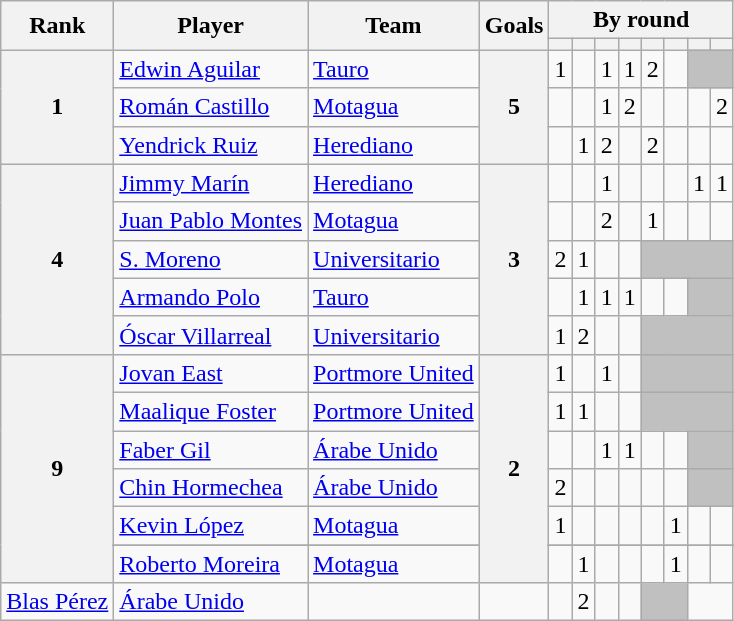<table class="wikitable" style="text-align:center">
<tr>
<th rowspan=2>Rank</th>
<th rowspan=2>Player</th>
<th rowspan=2>Team</th>
<th rowspan=2>Goals</th>
<th colspan=8>By round</th>
</tr>
<tr>
<th></th>
<th></th>
<th></th>
<th></th>
<th></th>
<th></th>
<th></th>
<th></th>
</tr>
<tr>
<th rowspan=3>1</th>
<td align="left"> <a href='#'>Edwin Aguilar</a></td>
<td align="left"> <a href='#'>Tauro</a></td>
<th rowspan=3>5</th>
<td>1</td>
<td></td>
<td>1</td>
<td>1</td>
<td>2</td>
<td></td>
<td bgcolor="silver" colspan=2></td>
</tr>
<tr>
<td align="left"> <a href='#'>Román Castillo</a></td>
<td align="left"> <a href='#'>Motagua</a></td>
<td></td>
<td></td>
<td>1</td>
<td>2</td>
<td></td>
<td></td>
<td></td>
<td>2</td>
</tr>
<tr>
<td align="left"> <a href='#'>Yendrick Ruiz</a></td>
<td align="left"> <a href='#'>Herediano</a></td>
<td></td>
<td>1</td>
<td>2</td>
<td></td>
<td>2</td>
<td></td>
<td></td>
<td></td>
</tr>
<tr>
<th rowspan=5>4</th>
<td align="left"> <a href='#'>Jimmy Marín</a></td>
<td align="left"> <a href='#'>Herediano</a></td>
<th rowspan=5>3</th>
<td></td>
<td></td>
<td>1</td>
<td></td>
<td></td>
<td></td>
<td>1</td>
<td>1</td>
</tr>
<tr>
<td align="left"> <a href='#'>Juan Pablo Montes</a></td>
<td align="left"> <a href='#'>Motagua</a></td>
<td></td>
<td></td>
<td>2</td>
<td></td>
<td>1</td>
<td></td>
<td></td>
<td></td>
</tr>
<tr>
<td align="left"> <a href='#'>S. Moreno</a></td>
<td align="left"> <a href='#'>Universitario</a></td>
<td>2</td>
<td>1</td>
<td></td>
<td></td>
<td bgcolor="silver" colspan=4></td>
</tr>
<tr>
<td align="left"> <a href='#'>Armando Polo</a></td>
<td align="left"> <a href='#'>Tauro</a></td>
<td></td>
<td>1</td>
<td>1</td>
<td>1</td>
<td></td>
<td></td>
<td bgcolor="silver" colspan=2></td>
</tr>
<tr>
<td align="left"> <a href='#'>Óscar Villarreal</a></td>
<td align="left"> <a href='#'>Universitario</a></td>
<td>1</td>
<td>2</td>
<td></td>
<td></td>
<td bgcolor="silver" colspan=4></td>
</tr>
<tr>
<th rowspan=7>9</th>
<td align="left"> <a href='#'>Jovan East</a></td>
<td align="left"> <a href='#'>Portmore United</a></td>
<th rowspan=7>2</th>
<td>1</td>
<td></td>
<td>1</td>
<td></td>
<td bgcolor="silver" colspan=4></td>
</tr>
<tr>
<td align="left"> <a href='#'>Maalique Foster</a></td>
<td align="left"> <a href='#'>Portmore United</a></td>
<td>1</td>
<td>1</td>
<td></td>
<td></td>
<td bgcolor="silver" colspan=4></td>
</tr>
<tr>
<td align="left"> <a href='#'>Faber Gil</a></td>
<td align="left"> <a href='#'>Árabe Unido</a></td>
<td></td>
<td></td>
<td>1</td>
<td>1</td>
<td></td>
<td></td>
<td bgcolor="silver" colspan=2></td>
</tr>
<tr>
<td align="left"> <a href='#'>Chin Hormechea</a></td>
<td align="left"> <a href='#'>Árabe Unido</a></td>
<td>2</td>
<td></td>
<td></td>
<td></td>
<td></td>
<td></td>
<td bgcolor="silver" colspan=2></td>
</tr>
<tr>
<td align="left"> <a href='#'>Kevin López</a></td>
<td align="left"> <a href='#'>Motagua</a></td>
<td>1</td>
<td></td>
<td></td>
<td></td>
<td></td>
<td>1</td>
<td></td>
<td></td>
</tr>
<tr>
</tr>
<tr>
<td align="left"> <a href='#'>Roberto Moreira</a></td>
<td align="left"> <a href='#'>Motagua</a></td>
<td></td>
<td>1</td>
<td></td>
<td></td>
<td></td>
<td>1</td>
<td></td>
<td></td>
</tr>
<tr>
<td align="left"> <a href='#'>Blas Pérez</a></td>
<td align="left"> <a href='#'>Árabe Unido</a></td>
<td></td>
<td></td>
<td></td>
<td>2</td>
<td></td>
<td></td>
<td bgcolor="silver" colspan=2></td>
</tr>
</table>
